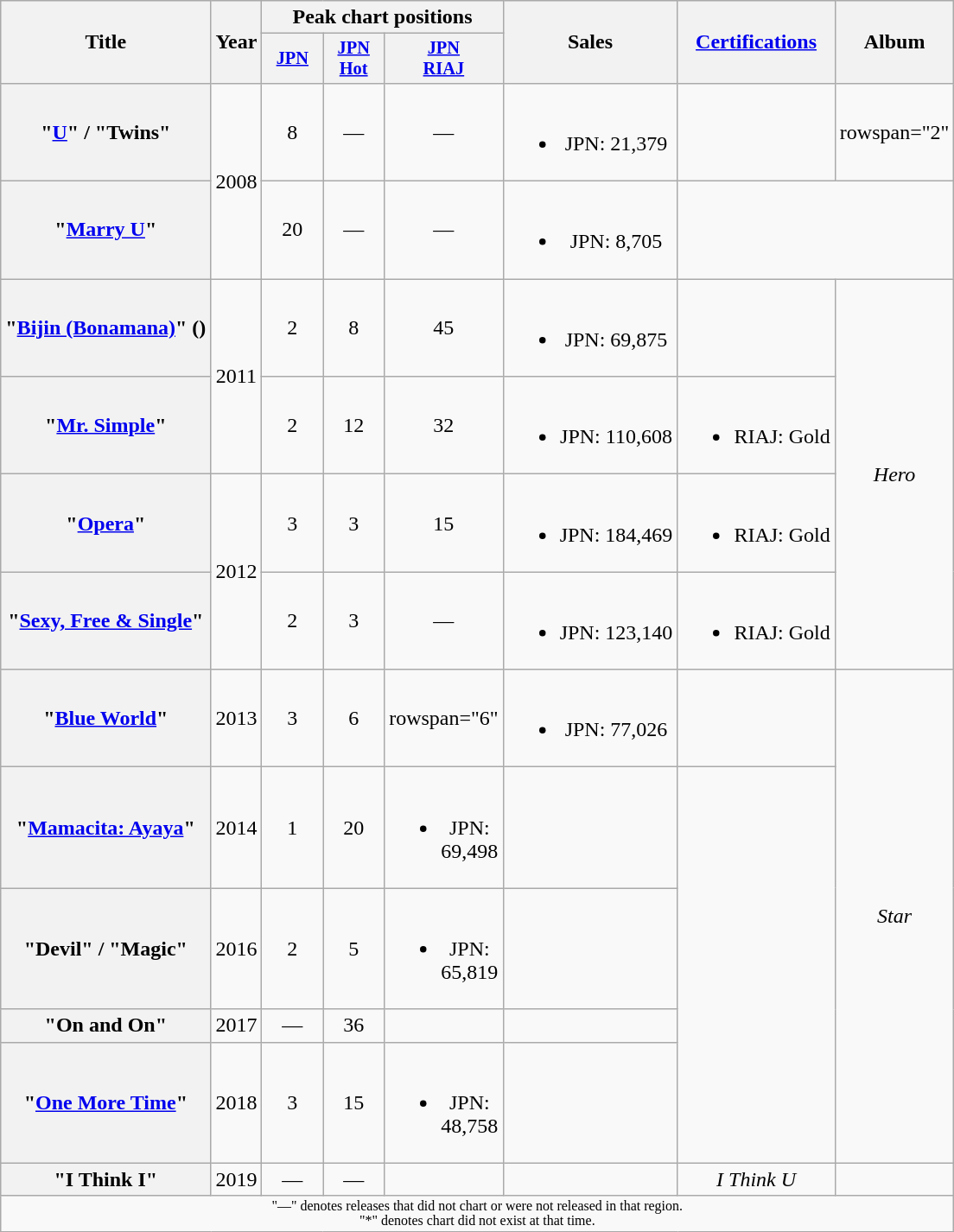<table class="wikitable plainrowheaders" style="text-align:center;">
<tr>
<th scope="col" rowspan="2">Title</th>
<th scope="col" rowspan="2">Year</th>
<th scope="col" colspan="3">Peak chart positions</th>
<th scope="col" rowspan="2">Sales</th>
<th scope="col" rowspan="2"><a href='#'>Certifications</a></th>
<th scope="col" rowspan="2">Album</th>
</tr>
<tr>
<th style="width:3em;font-size:85%"><a href='#'>JPN</a></th>
<th style="width:3em;font-size:85%"><a href='#'>JPN<br>Hot</a></th>
<th style="width:3em;font-size:85%"><a href='#'>JPN<br>RIAJ</a></th>
</tr>
<tr>
<th scope="row">"<a href='#'>U</a>" / "Twins"</th>
<td rowspan="2">2008</td>
<td>8</td>
<td>—</td>
<td>—</td>
<td><br><ul><li>JPN: 21,379</li></ul></td>
<td></td>
<td>rowspan="2" </td>
</tr>
<tr>
<th scope="row">"<a href='#'>Marry U</a>"</th>
<td>20</td>
<td>—</td>
<td>—</td>
<td><br><ul><li>JPN: 8,705</li></ul></td>
</tr>
<tr>
<th scope="row">"<a href='#'>Bijin (Bonamana)</a>" ()</th>
<td rowspan="2">2011</td>
<td>2</td>
<td>8</td>
<td>45</td>
<td><br><ul><li>JPN: 69,875</li></ul></td>
<td></td>
<td rowspan="4"><em>Hero</em></td>
</tr>
<tr>
<th scope="row">"<a href='#'>Mr. Simple</a>"</th>
<td>2</td>
<td>12</td>
<td>32</td>
<td><br><ul><li>JPN: 110,608</li></ul></td>
<td><br><ul><li>RIAJ: Gold </li></ul></td>
</tr>
<tr>
<th scope="row">"<a href='#'>Opera</a>"</th>
<td rowspan="2">2012</td>
<td>3</td>
<td>3</td>
<td>15</td>
<td><br><ul><li>JPN: 184,469</li></ul></td>
<td><br><ul><li>RIAJ: Gold </li></ul></td>
</tr>
<tr>
<th scope="row">"<a href='#'>Sexy, Free & Single</a>"</th>
<td>2</td>
<td>3</td>
<td>—</td>
<td><br><ul><li>JPN: 123,140</li></ul></td>
<td><br><ul><li>RIAJ: Gold </li></ul></td>
</tr>
<tr>
<th scope="row">"<a href='#'>Blue World</a>"</th>
<td>2013</td>
<td>3</td>
<td>6</td>
<td>rowspan="6" </td>
<td><br><ul><li>JPN: 77,026</li></ul></td>
<td></td>
<td rowspan="5"><em>Star</em></td>
</tr>
<tr>
<th scope="row">"<a href='#'>Mamacita: Ayaya</a>"</th>
<td>2014</td>
<td>1</td>
<td>20</td>
<td><br><ul><li>JPN: 69,498</li></ul></td>
<td></td>
</tr>
<tr>
<th scope="row">"Devil" / "Magic"</th>
<td>2016</td>
<td>2</td>
<td>5</td>
<td><br><ul><li>JPN: 65,819</li></ul></td>
<td></td>
</tr>
<tr>
<th scope="row">"On and On"</th>
<td>2017</td>
<td>—</td>
<td>36</td>
<td></td>
<td></td>
</tr>
<tr>
<th scope="row">"<a href='#'>One More Time</a>"</th>
<td>2018</td>
<td>3</td>
<td>15</td>
<td><br><ul><li>JPN: 48,758</li></ul></td>
<td></td>
</tr>
<tr>
<th scope="row">"I Think I"</th>
<td>2019</td>
<td>—</td>
<td>—</td>
<td></td>
<td></td>
<td><em>I Think U</em></td>
</tr>
<tr>
<td colspan="11" style="text-align:center; font-size:8pt;">"—" denotes releases that did not chart or were not released in that region.<br>"*" denotes chart did not exist at that time.</td>
</tr>
</table>
